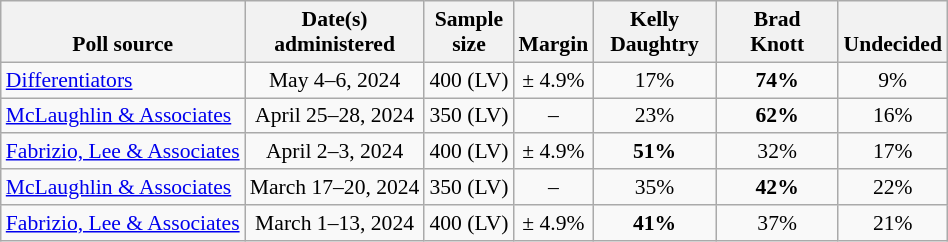<table class="wikitable" style="font-size:90%;text-align:center;">
<tr valign=bottom>
<th>Poll source</th>
<th>Date(s)<br>administered</th>
<th>Sample<br>size</th>
<th>Margin<br></th>
<th style="width:75px;">Kelly<br>Daughtry</th>
<th style="width:75px;">Brad<br>Knott</th>
<th>Undecided</th>
</tr>
<tr>
<td style="text-align:left;"><a href='#'>Differentiators</a></td>
<td>May 4–6, 2024</td>
<td>400 (LV)</td>
<td>± 4.9%</td>
<td>17%</td>
<td><strong>74%</strong></td>
<td>9%</td>
</tr>
<tr>
<td style="text-align:left;"><a href='#'>McLaughlin & Associates</a></td>
<td>April 25–28, 2024</td>
<td>350 (LV)</td>
<td>–</td>
<td>23%</td>
<td><strong>62%</strong></td>
<td>16%</td>
</tr>
<tr>
<td style="text-align:left;"><a href='#'>Fabrizio, Lee & Associates</a></td>
<td>April 2–3, 2024</td>
<td>400 (LV)</td>
<td>± 4.9%</td>
<td><strong>51%</strong></td>
<td>32%</td>
<td>17%</td>
</tr>
<tr>
<td style="text-align:left;"><a href='#'>McLaughlin & Associates</a></td>
<td>March 17–20, 2024</td>
<td>350 (LV)</td>
<td>–</td>
<td>35%</td>
<td><strong>42%</strong></td>
<td>22%</td>
</tr>
<tr>
<td style="text-align:left;"><a href='#'>Fabrizio, Lee & Associates</a></td>
<td>March 1–13, 2024</td>
<td>400 (LV)</td>
<td>± 4.9%</td>
<td><strong>41%</strong></td>
<td>37%</td>
<td>21%</td>
</tr>
</table>
